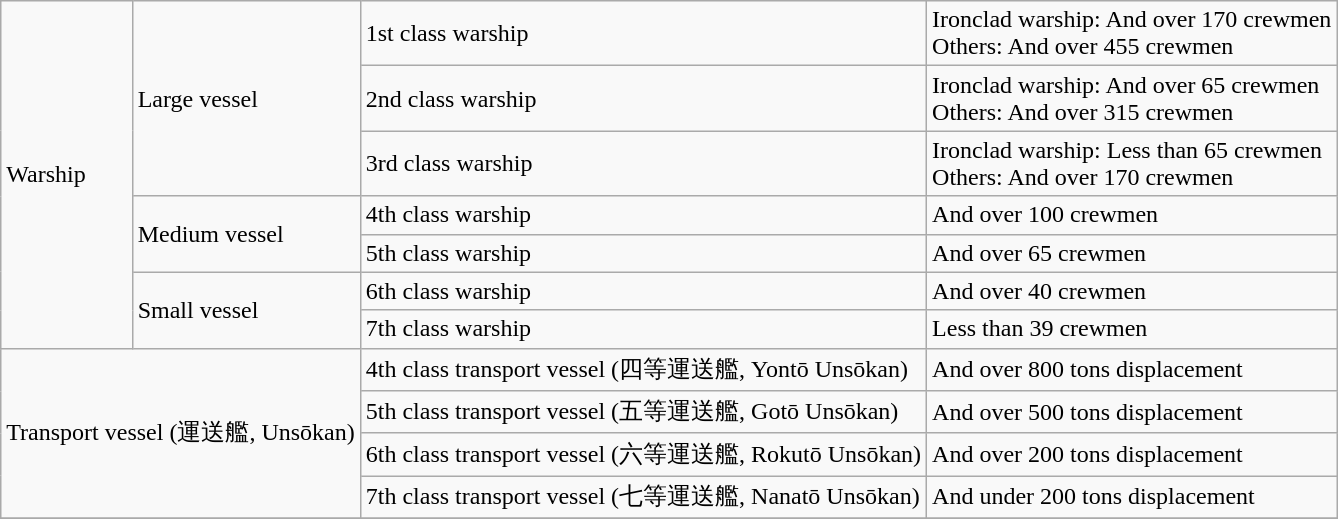<table class="wikitable">
<tr>
<td rowspan="7">Warship</td>
<td rowspan="3">Large vessel</td>
<td>1st class warship</td>
<td>Ironclad warship: And over 170 crewmen<br>Others: And over 455 crewmen</td>
</tr>
<tr>
<td>2nd class warship</td>
<td>Ironclad warship: And over 65 crewmen<br>Others: And over 315 crewmen</td>
</tr>
<tr>
<td>3rd class warship</td>
<td>Ironclad warship: Less than 65 crewmen<br>Others: And over 170 crewmen</td>
</tr>
<tr>
<td rowspan="2">Medium vessel</td>
<td>4th class warship</td>
<td>And over 100 crewmen</td>
</tr>
<tr>
<td>5th class warship</td>
<td>And over 65 crewmen</td>
</tr>
<tr>
<td rowspan="2">Small vessel</td>
<td>6th class warship</td>
<td>And over 40 crewmen</td>
</tr>
<tr>
<td>7th class warship</td>
<td>Less than 39 crewmen</td>
</tr>
<tr>
<td rowspan="4" colspan="2">Transport vessel (運送艦, Unsōkan)</td>
<td>4th class transport vessel (四等運送艦, Yontō Unsōkan)</td>
<td>And over 800 tons displacement</td>
</tr>
<tr>
<td>5th class transport vessel (五等運送艦, Gotō Unsōkan)</td>
<td>And over 500 tons displacement</td>
</tr>
<tr>
<td>6th class transport vessel (六等運送艦, Rokutō Unsōkan)</td>
<td>And over 200 tons displacement</td>
</tr>
<tr>
<td>7th class transport vessel (七等運送艦, Nanatō Unsōkan)</td>
<td>And under 200 tons displacement</td>
</tr>
<tr>
</tr>
</table>
